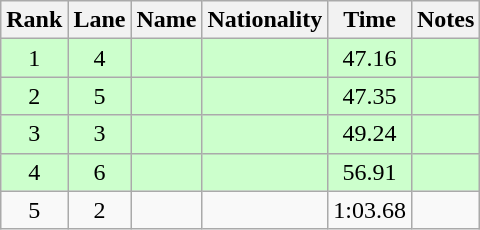<table class="wikitable sortable" style="text-align:center">
<tr>
<th>Rank</th>
<th>Lane</th>
<th>Name</th>
<th>Nationality</th>
<th>Time</th>
<th>Notes</th>
</tr>
<tr bgcolor=ccffcc>
<td>1</td>
<td>4</td>
<td align=left></td>
<td align=left></td>
<td>47.16</td>
<td><strong></strong></td>
</tr>
<tr bgcolor=ccffcc>
<td>2</td>
<td>5</td>
<td align=left></td>
<td align=left></td>
<td>47.35</td>
<td><strong></strong></td>
</tr>
<tr bgcolor=ccffcc>
<td>3</td>
<td>3</td>
<td align=left></td>
<td align=left></td>
<td>49.24</td>
<td><strong></strong></td>
</tr>
<tr bgcolor=ccffcc>
<td>4</td>
<td>6</td>
<td align=left></td>
<td align=left></td>
<td>56.91</td>
<td><strong></strong></td>
</tr>
<tr>
<td>5</td>
<td>2</td>
<td align=left></td>
<td align=left></td>
<td>1:03.68</td>
<td></td>
</tr>
</table>
